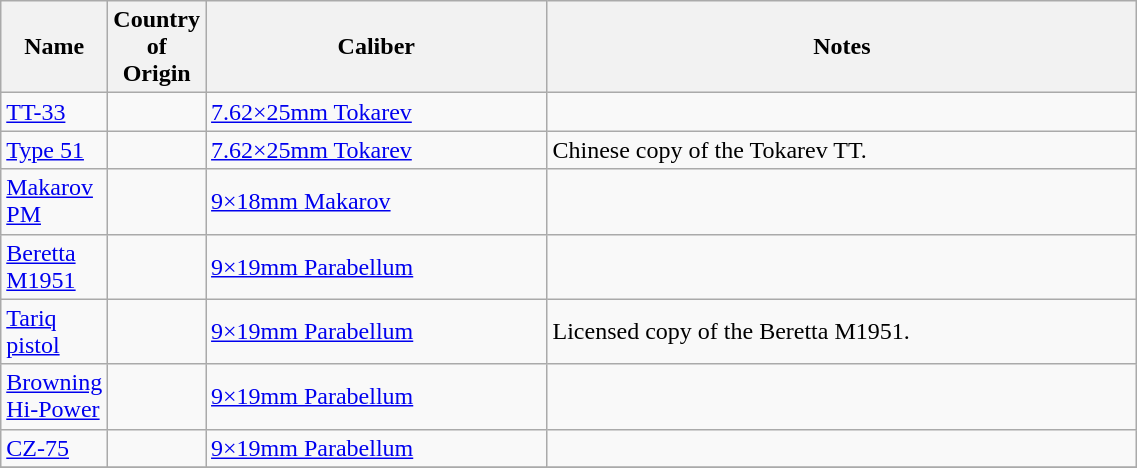<table class="wikitable" width="60%" border="0">
<tr>
<th width="5%">Name</th>
<th width="5%">Country of Origin</th>
<th>Caliber</th>
<th>Notes</th>
</tr>
<tr>
<td><a href='#'>TT-33</a></td>
<td></td>
<td><a href='#'>7.62×25mm Tokarev</a></td>
<td></td>
</tr>
<tr>
<td><a href='#'>Type 51</a></td>
<td></td>
<td><a href='#'>7.62×25mm Tokarev</a></td>
<td>Chinese copy of the Tokarev TT.</td>
</tr>
<tr>
<td><a href='#'>Makarov PM</a></td>
<td></td>
<td><a href='#'>9×18mm Makarov</a></td>
<td></td>
</tr>
<tr>
<td><a href='#'>Beretta M1951</a></td>
<td></td>
<td><a href='#'>9×19mm Parabellum</a></td>
<td></td>
</tr>
<tr>
<td><a href='#'>Tariq pistol</a></td>
<td></td>
<td><a href='#'>9×19mm Parabellum</a></td>
<td>Licensed copy of the Beretta M1951.</td>
</tr>
<tr>
<td><a href='#'>Browning Hi-Power</a></td>
<td></td>
<td><a href='#'>9×19mm Parabellum</a></td>
<td></td>
</tr>
<tr>
<td><a href='#'>CZ-75</a></td>
<td></td>
<td><a href='#'>9×19mm Parabellum</a></td>
<td></td>
</tr>
<tr>
</tr>
</table>
